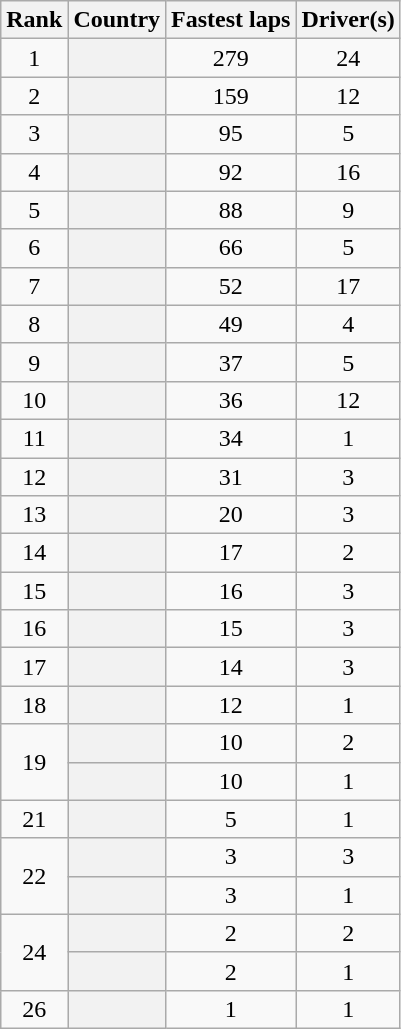<table class="sortable plainrowheaders wikitable">
<tr>
<th scope="col">Rank</th>
<th scope="col">Country</th>
<th scope="col">Fastest laps</th>
<th scope="col">Driver(s)</th>
</tr>
<tr>
<td align="center">1</td>
<th scope="row"></th>
<td style="text-align:center">279</td>
<td style="text-align:center">24</td>
</tr>
<tr>
<td align="center">2</td>
<th scope="row"></th>
<td style="text-align:center">159</td>
<td style="text-align:center">12</td>
</tr>
<tr>
<td align="center">3</td>
<th scope="row"></th>
<td style="text-align:center">95</td>
<td style="text-align:center">5</td>
</tr>
<tr>
<td align="center">4</td>
<th scope="row"></th>
<td style="text-align:center">92</td>
<td style="text-align:center">16</td>
</tr>
<tr>
<td align="center">5</td>
<th scope="row"></th>
<td style="text-align:center">88</td>
<td style="text-align:center">9</td>
</tr>
<tr>
<td align="center">6</td>
<th scope="row"></th>
<td style="text-align:center">66</td>
<td style="text-align:center">5</td>
</tr>
<tr>
<td align="center">7</td>
<th scope="row"></th>
<td style="text-align:center">52</td>
<td style="text-align:center">17</td>
</tr>
<tr>
<td align="center">8</td>
<th scope="row"></th>
<td style="text-align:center">49</td>
<td style="text-align:center">4</td>
</tr>
<tr>
<td align="center">9</td>
<th scope="row"></th>
<td style="text-align:center">37</td>
<td style="text-align:center">5</td>
</tr>
<tr>
<td align="center">10</td>
<th scope="row"></th>
<td style="text-align:center">36</td>
<td style="text-align:center">12</td>
</tr>
<tr>
<td align="center">11</td>
<th scope="row"></th>
<td style="text-align:center">34</td>
<td style="text-align:center">1</td>
</tr>
<tr>
<td align="center">12</td>
<th scope="row"></th>
<td style="text-align:center">31</td>
<td style="text-align:center">3</td>
</tr>
<tr>
<td align="center">13</td>
<th scope="row"></th>
<td style="text-align:center">20</td>
<td style="text-align:center">3</td>
</tr>
<tr>
<td align="center">14</td>
<th scope="row"></th>
<td style="text-align:center">17</td>
<td style="text-align:center">2</td>
</tr>
<tr>
<td align="center">15</td>
<th scope="row"></th>
<td style="text-align:center">16</td>
<td style="text-align:center">3</td>
</tr>
<tr>
<td align="center">16</td>
<th scope="row"></th>
<td style="text-align:center">15</td>
<td style="text-align:center">3</td>
</tr>
<tr>
<td align="center">17</td>
<th scope="row"></th>
<td style="text-align:center">14</td>
<td style="text-align:center">3</td>
</tr>
<tr>
<td align="center">18</td>
<th scope="row"></th>
<td style="text-align:center">12</td>
<td style="text-align:center">1</td>
</tr>
<tr>
<td rowspan="2" align="center">19</td>
<th scope="row"></th>
<td style="text-align:center">10</td>
<td style="text-align:center">2</td>
</tr>
<tr>
<th scope="row"></th>
<td style="text-align:center">10</td>
<td style="text-align:center">1</td>
</tr>
<tr>
<td align="center">21</td>
<th scope="row"></th>
<td style="text-align:center">5</td>
<td style="text-align:center">1</td>
</tr>
<tr>
<td rowspan="2" align="center">22</td>
<th scope="row"></th>
<td style="text-align:center">3</td>
<td style="text-align:center">3</td>
</tr>
<tr>
<th scope="row"></th>
<td style="text-align:center">3</td>
<td style="text-align:center">1</td>
</tr>
<tr>
<td rowspan="2" align="center">24</td>
<th scope="row"></th>
<td style="text-align:center">2</td>
<td style="text-align:center">2</td>
</tr>
<tr>
<th scope="row"></th>
<td style="text-align:center">2</td>
<td style="text-align:center">1</td>
</tr>
<tr>
<td align="center">26</td>
<th scope="row"></th>
<td style="text-align:center">1</td>
<td style="text-align:center">1</td>
</tr>
</table>
